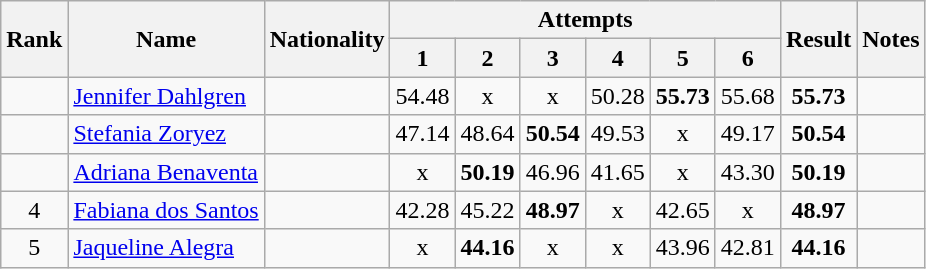<table class="wikitable sortable" style="text-align:center">
<tr>
<th rowspan=2>Rank</th>
<th rowspan=2>Name</th>
<th rowspan=2>Nationality</th>
<th colspan=6>Attempts</th>
<th rowspan=2>Result</th>
<th rowspan=2>Notes</th>
</tr>
<tr>
<th>1</th>
<th>2</th>
<th>3</th>
<th>4</th>
<th>5</th>
<th>6</th>
</tr>
<tr>
<td align=center></td>
<td align=left><a href='#'>Jennifer Dahlgren</a></td>
<td align=left></td>
<td>54.48</td>
<td>x</td>
<td>x</td>
<td>50.28</td>
<td><strong>55.73</strong></td>
<td>55.68</td>
<td><strong>55.73</strong></td>
<td></td>
</tr>
<tr>
<td align=center></td>
<td align=left><a href='#'>Stefania Zoryez</a></td>
<td align=left></td>
<td>47.14</td>
<td>48.64</td>
<td><strong>50.54</strong></td>
<td>49.53</td>
<td>x</td>
<td>49.17</td>
<td><strong>50.54</strong></td>
<td></td>
</tr>
<tr>
<td align=center></td>
<td align=left><a href='#'>Adriana Benaventa</a></td>
<td align=left></td>
<td>x</td>
<td><strong>50.19</strong></td>
<td>46.96</td>
<td>41.65</td>
<td>x</td>
<td>43.30</td>
<td><strong>50.19</strong></td>
<td></td>
</tr>
<tr>
<td align=center>4</td>
<td align=left><a href='#'>Fabiana dos Santos</a></td>
<td align=left></td>
<td>42.28</td>
<td>45.22</td>
<td><strong>48.97</strong></td>
<td>x</td>
<td>42.65</td>
<td>x</td>
<td><strong>48.97</strong></td>
<td></td>
</tr>
<tr>
<td align=center>5</td>
<td align=left><a href='#'>Jaqueline Alegra</a></td>
<td align=left></td>
<td>x</td>
<td><strong>44.16</strong></td>
<td>x</td>
<td>x</td>
<td>43.96</td>
<td>42.81</td>
<td><strong>44.16</strong></td>
<td></td>
</tr>
</table>
